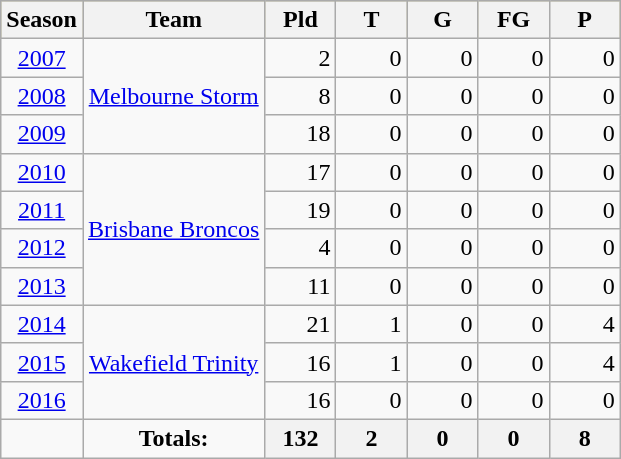<table class="wikitable" style="border-collapse:collapse;text-align:center">
<tr bgcolor=#bdb76b>
<th>Season</th>
<th>Team</th>
<th width="40">Pld</th>
<th width="40">T</th>
<th width="40">G</th>
<th width="40">FG</th>
<th width="40">P</th>
</tr>
<tr>
<td><a href='#'>2007</a></td>
<td rowspan="3"> <a href='#'>Melbourne Storm</a></td>
<td align="right">2</td>
<td align="right">0</td>
<td align="right">0</td>
<td align="right">0</td>
<td align="right">0</td>
</tr>
<tr>
<td><a href='#'>2008</a></td>
<td align="right">8</td>
<td align="right">0</td>
<td align="right">0</td>
<td align="right">0</td>
<td align="right">0</td>
</tr>
<tr>
<td><a href='#'>2009</a></td>
<td align="right">18</td>
<td align="right">0</td>
<td align="right">0</td>
<td align="right">0</td>
<td align="right">0</td>
</tr>
<tr>
<td><a href='#'>2010</a></td>
<td rowspan="4"> <a href='#'>Brisbane Broncos</a></td>
<td align="right">17</td>
<td align="right">0</td>
<td align="right">0</td>
<td align="right">0</td>
<td align="right">0</td>
</tr>
<tr>
<td><a href='#'>2011</a></td>
<td align="right">19</td>
<td align="right">0</td>
<td align="right">0</td>
<td align="right">0</td>
<td align="right">0</td>
</tr>
<tr>
<td><a href='#'>2012</a></td>
<td align="right">4</td>
<td align="right">0</td>
<td align="right">0</td>
<td align="right">0</td>
<td align="right">0</td>
</tr>
<tr>
<td><a href='#'>2013</a></td>
<td align="right">11</td>
<td align="right">0</td>
<td align="right">0</td>
<td align="right">0</td>
<td align="right">0</td>
</tr>
<tr>
<td><a href='#'>2014</a></td>
<td rowspan="3"> <a href='#'>Wakefield Trinity</a></td>
<td align="right">21</td>
<td align="right">1</td>
<td align="right">0</td>
<td align="right">0</td>
<td align="right">4</td>
</tr>
<tr>
<td><a href='#'>2015</a></td>
<td align="right">16</td>
<td align="right">1</td>
<td align="right">0</td>
<td align="right">0</td>
<td align="right">4</td>
</tr>
<tr>
<td><a href='#'>2016</a></td>
<td align="right">16</td>
<td align="right">0</td>
<td align="right">0</td>
<td align="right">0</td>
<td align="right">0</td>
</tr>
<tr>
<td></td>
<td><strong>Totals:</strong></td>
<th align="right"><strong>132</strong></th>
<th align="right"><strong>2</strong></th>
<th align="right"><strong>0</strong></th>
<th align="right"><strong>0</strong></th>
<th align="right"><strong>8</strong></th>
</tr>
</table>
